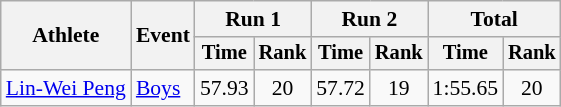<table class="wikitable" style="font-size:90%">
<tr>
<th rowspan="2">Athlete</th>
<th rowspan="2">Event</th>
<th colspan="2">Run 1</th>
<th colspan="2">Run 2</th>
<th colspan="2">Total</th>
</tr>
<tr style="font-size:95%">
<th>Time</th>
<th>Rank</th>
<th>Time</th>
<th>Rank</th>
<th>Time</th>
<th>Rank</th>
</tr>
<tr align=center>
<td align=left><a href='#'>Lin-Wei Peng</a></td>
<td align=left><a href='#'>Boys</a></td>
<td>57.93</td>
<td>20</td>
<td>57.72</td>
<td>19</td>
<td>1:55.65</td>
<td>20</td>
</tr>
</table>
